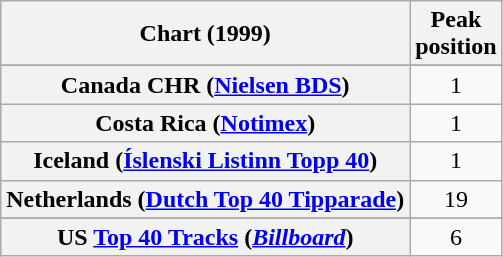<table class="wikitable sortable plainrowheaders">
<tr>
<th>Chart (1999)</th>
<th>Peak<br>position</th>
</tr>
<tr>
</tr>
<tr>
</tr>
<tr>
</tr>
<tr>
</tr>
<tr>
</tr>
<tr>
<th scope="row">Canada CHR (<a href='#'>Nielsen BDS</a>)</th>
<td style="text-align:center">1</td>
</tr>
<tr>
<th scope="row">Costa Rica (<a href='#'>Notimex</a>)</th>
<td align="center">1</td>
</tr>
<tr>
<th scope="row">Iceland (<a href='#'>Íslenski Listinn Topp 40</a>)</th>
<td align="center">1</td>
</tr>
<tr>
<th scope="row">Netherlands (<a href='#'>Dutch Top 40 Tipparade</a>)</th>
<td align="center">19</td>
</tr>
<tr>
</tr>
<tr>
</tr>
<tr>
</tr>
<tr>
</tr>
<tr>
</tr>
<tr>
</tr>
<tr>
</tr>
<tr>
</tr>
<tr>
</tr>
<tr>
</tr>
<tr>
</tr>
<tr>
<th scope="row">US <a href='#'>Top 40 Tracks</a> (<em><a href='#'>Billboard</a></em>)</th>
<td align="center">6</td>
</tr>
</table>
